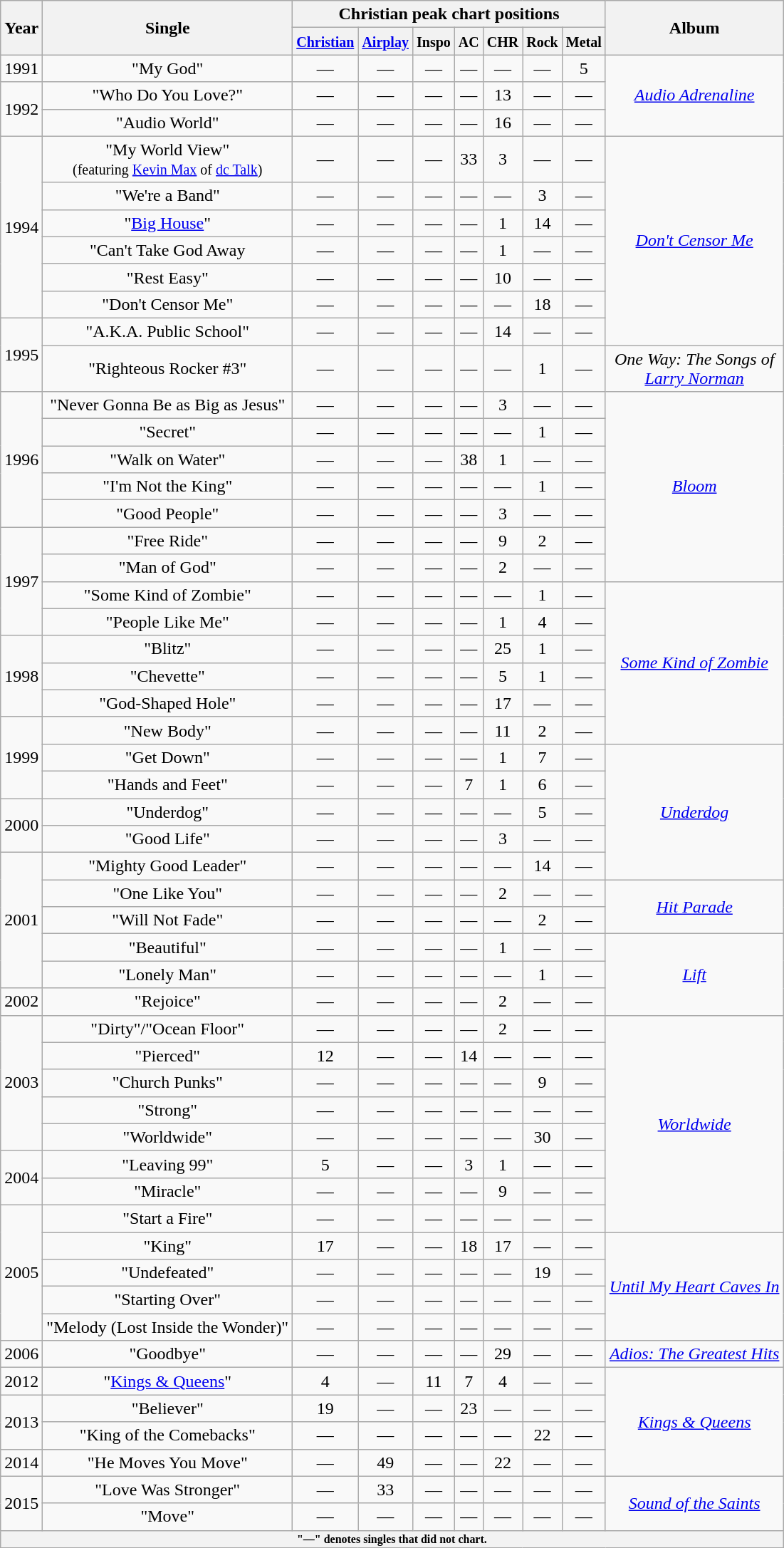<table class="wikitable" style="text-align:center;">
<tr>
<th rowspan="2">Year</th>
<th rowspan="2">Single</th>
<th colspan="7">Christian peak chart positions</th>
<th rowspan="2">Album</th>
</tr>
<tr>
<th style="width:1em"><small><a href='#'>Christian</a></small></th>
<th style="width:1em"><small><a href='#'>Airplay</a></small></th>
<th style="width:1em"><small>Inspo</small></th>
<th style="width:1em"><small>AC</small></th>
<th style="width:1em"><small>CHR</small></th>
<th style="width:1em"><small>Rock</small></th>
<th style="width:1em"><small>Metal</small></th>
</tr>
<tr>
<td>1991</td>
<td>"My God"</td>
<td>—</td>
<td>—</td>
<td>—</td>
<td>—</td>
<td>—</td>
<td>—</td>
<td>5</td>
<td rowspan="3"><em><a href='#'>Audio Adrenaline</a></em></td>
</tr>
<tr>
<td rowspan="2">1992</td>
<td>"Who Do You Love?"</td>
<td>—</td>
<td>—</td>
<td>—</td>
<td>—</td>
<td>13</td>
<td>—</td>
<td>—</td>
</tr>
<tr>
<td>"Audio World"</td>
<td>—</td>
<td>—</td>
<td>—</td>
<td>—</td>
<td>16</td>
<td>—</td>
<td>—</td>
</tr>
<tr>
<td rowspan="6">1994</td>
<td>"My World View"<br><small>(featuring <a href='#'>Kevin Max</a> of <a href='#'>dc Talk</a>)</small></td>
<td>—</td>
<td>—</td>
<td>—</td>
<td>33</td>
<td>3</td>
<td>—</td>
<td>—</td>
<td rowspan="7"><em><a href='#'>Don't Censor Me</a></em></td>
</tr>
<tr>
<td>"We're a Band"</td>
<td style="text-align:center;">—</td>
<td style="text-align:center;">—</td>
<td style="text-align:center;">—</td>
<td style="text-align:center;">—</td>
<td style="text-align:center;">—</td>
<td style="text-align:center;">3</td>
<td style="text-align:center;">—</td>
</tr>
<tr>
<td>"<a href='#'>Big House</a>"</td>
<td style="text-align:center;">—</td>
<td style="text-align:center;">—</td>
<td style="text-align:center;">—</td>
<td style="text-align:center;">—</td>
<td style="text-align:center;">1</td>
<td style="text-align:center;">14</td>
<td style="text-align:center;">—</td>
</tr>
<tr>
<td>"Can't Take God Away</td>
<td style="text-align:center;">—</td>
<td style="text-align:center;">—</td>
<td style="text-align:center;">—</td>
<td style="text-align:center;">—</td>
<td style="text-align:center;">1</td>
<td style="text-align:center;">—</td>
<td style="text-align:center;">—</td>
</tr>
<tr>
<td>"Rest Easy"</td>
<td style="text-align:center;">—</td>
<td style="text-align:center;">—</td>
<td style="text-align:center;">—</td>
<td style="text-align:center;">—</td>
<td style="text-align:center;">10</td>
<td style="text-align:center;">—</td>
<td style="text-align:center;">—</td>
</tr>
<tr>
<td>"Don't Censor Me"</td>
<td style="text-align:center;">—</td>
<td style="text-align:center;">—</td>
<td style="text-align:center;">—</td>
<td style="text-align:center;">—</td>
<td style="text-align:center;">—</td>
<td style="text-align:center;">18</td>
<td style="text-align:center;">—</td>
</tr>
<tr>
<td rowspan="2">1995</td>
<td>"A.K.A. Public School"</td>
<td style="text-align:center;">—</td>
<td style="text-align:center;">—</td>
<td style="text-align:center;">—</td>
<td style="text-align:center;">—</td>
<td style="text-align:center;">14</td>
<td style="text-align:center;">—</td>
<td style="text-align:center;">—</td>
</tr>
<tr>
<td>"Righteous Rocker #3"</td>
<td style="text-align:center;">—</td>
<td style="text-align:center;">—</td>
<td style="text-align:center;">—</td>
<td style="text-align:center;">—</td>
<td style="text-align:center;">—</td>
<td style="text-align:center;">1</td>
<td style="text-align:center;">—</td>
<td><em>One Way: The Songs of<br><a href='#'>Larry Norman</a></em></td>
</tr>
<tr>
<td rowspan="5">1996</td>
<td>"Never Gonna Be as Big as Jesus"</td>
<td style="text-align:center;">—</td>
<td style="text-align:center;">—</td>
<td style="text-align:center;">—</td>
<td style="text-align:center;">—</td>
<td style="text-align:center;">3</td>
<td style="text-align:center;">—</td>
<td style="text-align:center;">—</td>
<td rowspan="7"><em><a href='#'>Bloom</a></em></td>
</tr>
<tr>
<td>"Secret"</td>
<td style="text-align:center;">—</td>
<td style="text-align:center;">—</td>
<td style="text-align:center;">—</td>
<td style="text-align:center;">—</td>
<td style="text-align:center;">—</td>
<td style="text-align:center;">1</td>
<td style="text-align:center;">—</td>
</tr>
<tr>
<td>"Walk on Water"</td>
<td style="text-align:center;">—</td>
<td style="text-align:center;">—</td>
<td style="text-align:center;">—</td>
<td style="text-align:center;">38</td>
<td style="text-align:center;">1</td>
<td style="text-align:center;">—</td>
<td style="text-align:center;">—</td>
</tr>
<tr>
<td>"I'm Not the King"</td>
<td style="text-align:center;">—</td>
<td style="text-align:center;">—</td>
<td style="text-align:center;">—</td>
<td style="text-align:center;">—</td>
<td style="text-align:center;">—</td>
<td style="text-align:center;">1</td>
<td style="text-align:center;">—</td>
</tr>
<tr>
<td>"Good People"</td>
<td style="text-align:center;">—</td>
<td style="text-align:center;">—</td>
<td style="text-align:center;">—</td>
<td style="text-align:center;">—</td>
<td style="text-align:center;">3</td>
<td style="text-align:center;">—</td>
<td style="text-align:center;">—</td>
</tr>
<tr>
<td rowspan="4">1997</td>
<td>"Free Ride"</td>
<td style="text-align:center;">—</td>
<td style="text-align:center;">—</td>
<td style="text-align:center;">—</td>
<td style="text-align:center;">—</td>
<td style="text-align:center;">9</td>
<td style="text-align:center;">2</td>
<td style="text-align:center;">—</td>
</tr>
<tr>
<td>"Man of God"</td>
<td style="text-align:center;">—</td>
<td style="text-align:center;">—</td>
<td style="text-align:center;">—</td>
<td style="text-align:center;">—</td>
<td style="text-align:center;">2</td>
<td style="text-align:center;">—</td>
<td style="text-align:center;">—</td>
</tr>
<tr>
<td>"Some Kind of Zombie"</td>
<td style="text-align:center;">—</td>
<td style="text-align:center;">—</td>
<td style="text-align:center;">—</td>
<td style="text-align:center;">—</td>
<td style="text-align:center;">—</td>
<td style="text-align:center;">1</td>
<td style="text-align:center;">—</td>
<td rowspan="6"><em><a href='#'>Some Kind of Zombie</a></em></td>
</tr>
<tr>
<td>"People Like Me"</td>
<td style="text-align:center;">—</td>
<td style="text-align:center;">—</td>
<td style="text-align:center;">—</td>
<td style="text-align:center;">—</td>
<td style="text-align:center;">1</td>
<td style="text-align:center;">4</td>
<td style="text-align:center;">—</td>
</tr>
<tr>
<td rowspan="3">1998</td>
<td>"Blitz"</td>
<td style="text-align:center;">—</td>
<td style="text-align:center;">—</td>
<td style="text-align:center;">—</td>
<td style="text-align:center;">—</td>
<td style="text-align:center;">25</td>
<td style="text-align:center;">1</td>
<td style="text-align:center;">—</td>
</tr>
<tr>
<td>"Chevette"</td>
<td style="text-align:center;">—</td>
<td style="text-align:center;">—</td>
<td style="text-align:center;">—</td>
<td style="text-align:center;">—</td>
<td style="text-align:center;">5</td>
<td style="text-align:center;">1</td>
<td style="text-align:center;">—</td>
</tr>
<tr>
<td>"God-Shaped Hole"</td>
<td style="text-align:center;">—</td>
<td style="text-align:center;">—</td>
<td style="text-align:center;">—</td>
<td style="text-align:center;">—</td>
<td style="text-align:center;">17</td>
<td style="text-align:center;">—</td>
<td style="text-align:center;">—</td>
</tr>
<tr>
<td rowspan="3">1999</td>
<td>"New Body"</td>
<td style="text-align:center;">—</td>
<td style="text-align:center;">—</td>
<td style="text-align:center;">—</td>
<td style="text-align:center;">—</td>
<td style="text-align:center;">11</td>
<td style="text-align:center;">2</td>
<td style="text-align:center;">—</td>
</tr>
<tr>
<td>"Get Down"</td>
<td style="text-align:center;">—</td>
<td style="text-align:center;">—</td>
<td style="text-align:center;">—</td>
<td style="text-align:center;">—</td>
<td style="text-align:center;">1</td>
<td style="text-align:center;">7</td>
<td style="text-align:center;">—</td>
<td rowspan="5"><em><a href='#'>Underdog</a></em></td>
</tr>
<tr>
<td>"Hands and Feet"</td>
<td style="text-align:center;">—</td>
<td style="text-align:center;">—</td>
<td style="text-align:center;">—</td>
<td style="text-align:center;">7</td>
<td style="text-align:center;">1</td>
<td style="text-align:center;">6</td>
<td style="text-align:center;">—</td>
</tr>
<tr>
<td rowspan="2">2000</td>
<td>"Underdog"</td>
<td style="text-align:center;">—</td>
<td style="text-align:center;">—</td>
<td style="text-align:center;">—</td>
<td style="text-align:center;">—</td>
<td style="text-align:center;">—</td>
<td style="text-align:center;">5</td>
<td style="text-align:center;">—</td>
</tr>
<tr>
<td>"Good Life"</td>
<td style="text-align:center;">—</td>
<td style="text-align:center;">—</td>
<td style="text-align:center;">—</td>
<td style="text-align:center;">—</td>
<td style="text-align:center;">3</td>
<td style="text-align:center;">—</td>
<td style="text-align:center;">—</td>
</tr>
<tr>
<td rowspan="5">2001</td>
<td>"Mighty Good Leader"</td>
<td style="text-align:center;">—</td>
<td style="text-align:center;">—</td>
<td style="text-align:center;">—</td>
<td style="text-align:center;">—</td>
<td style="text-align:center;">—</td>
<td style="text-align:center;">14</td>
<td style="text-align:center;">—</td>
</tr>
<tr>
<td>"One Like You"</td>
<td style="text-align:center;">—</td>
<td style="text-align:center;">—</td>
<td style="text-align:center;">—</td>
<td style="text-align:center;">—</td>
<td style="text-align:center;">2</td>
<td style="text-align:center;">—</td>
<td style="text-align:center;">—</td>
<td rowspan="2"><em><a href='#'>Hit Parade</a></em></td>
</tr>
<tr>
<td>"Will Not Fade"</td>
<td style="text-align:center;">—</td>
<td style="text-align:center;">—</td>
<td style="text-align:center;">—</td>
<td style="text-align:center;">—</td>
<td style="text-align:center;">—</td>
<td style="text-align:center;">2</td>
<td style="text-align:center;">—</td>
</tr>
<tr>
<td>"Beautiful"</td>
<td style="text-align:center;">—</td>
<td style="text-align:center;">—</td>
<td style="text-align:center;">—</td>
<td style="text-align:center;">—</td>
<td style="text-align:center;">1</td>
<td style="text-align:center;">—</td>
<td style="text-align:center;">—</td>
<td rowspan="3"><em><a href='#'>Lift</a></em></td>
</tr>
<tr>
<td>"Lonely Man"</td>
<td style="text-align:center;">—</td>
<td style="text-align:center;">—</td>
<td style="text-align:center;">—</td>
<td style="text-align:center;">—</td>
<td style="text-align:center;">—</td>
<td style="text-align:center;">1</td>
<td style="text-align:center;">—</td>
</tr>
<tr>
<td>2002</td>
<td>"Rejoice"</td>
<td style="text-align:center;">—</td>
<td style="text-align:center;">—</td>
<td style="text-align:center;">—</td>
<td style="text-align:center;">—</td>
<td style="text-align:center;">2</td>
<td style="text-align:center;">—</td>
<td style="text-align:center;">—</td>
</tr>
<tr>
<td rowspan="5">2003</td>
<td>"Dirty"/"Ocean Floor"</td>
<td style="text-align:center;">—</td>
<td style="text-align:center;">—</td>
<td style="text-align:center;">—</td>
<td style="text-align:center;">—</td>
<td style="text-align:center;">2</td>
<td style="text-align:center;">—</td>
<td style="text-align:center;">—</td>
<td rowspan="8"><em><a href='#'>Worldwide</a></em></td>
</tr>
<tr>
<td>"Pierced"</td>
<td style="text-align:center;">12</td>
<td style="text-align:center;">—</td>
<td style="text-align:center;">—</td>
<td style="text-align:center;">14</td>
<td style="text-align:center;">—</td>
<td style="text-align:center;">—</td>
<td style="text-align:center;">—</td>
</tr>
<tr>
<td>"Church Punks"</td>
<td style="text-align:center;">—</td>
<td style="text-align:center;">—</td>
<td style="text-align:center;">—</td>
<td style="text-align:center;">—</td>
<td style="text-align:center;">—</td>
<td style="text-align:center;">9</td>
<td style="text-align:center;">—</td>
</tr>
<tr>
<td>"Strong"</td>
<td style="text-align:center;">—</td>
<td style="text-align:center;">—</td>
<td style="text-align:center;">—</td>
<td style="text-align:center;">—</td>
<td style="text-align:center;">—</td>
<td style="text-align:center;">—</td>
<td style="text-align:center;">—</td>
</tr>
<tr>
<td>"Worldwide"</td>
<td style="text-align:center;">—</td>
<td style="text-align:center;">—</td>
<td style="text-align:center;">—</td>
<td style="text-align:center;">—</td>
<td style="text-align:center;">—</td>
<td style="text-align:center;">30</td>
<td style="text-align:center;">—</td>
</tr>
<tr>
<td rowspan="2">2004</td>
<td>"Leaving 99"</td>
<td style="text-align:center;">5</td>
<td style="text-align:center;">—</td>
<td style="text-align:center;">—</td>
<td style="text-align:center;">3</td>
<td style="text-align:center;">1</td>
<td style="text-align:center;">—</td>
<td style="text-align:center;">—</td>
</tr>
<tr>
<td>"Miracle"</td>
<td style="text-align:center;">—</td>
<td style="text-align:center;">—</td>
<td style="text-align:center;">—</td>
<td style="text-align:center;">—</td>
<td style="text-align:center;">9</td>
<td style="text-align:center;">—</td>
<td style="text-align:center;">—</td>
</tr>
<tr>
<td rowspan="5">2005</td>
<td>"Start a Fire"</td>
<td style="text-align:center;">—</td>
<td style="text-align:center;">—</td>
<td style="text-align:center;">—</td>
<td style="text-align:center;">—</td>
<td style="text-align:center;">—</td>
<td style="text-align:center;">—</td>
<td style="text-align:center;">—</td>
</tr>
<tr>
<td>"King"</td>
<td style="text-align:center;">17</td>
<td style="text-align:center;">—</td>
<td style="text-align:center;">—</td>
<td style="text-align:center;">18</td>
<td style="text-align:center;">17</td>
<td style="text-align:center;">—</td>
<td style="text-align:center;">—</td>
<td rowspan="4"><em><a href='#'>Until My Heart Caves In</a></em></td>
</tr>
<tr>
<td>"Undefeated"</td>
<td style="text-align:center;">—</td>
<td style="text-align:center;">—</td>
<td style="text-align:center;">—</td>
<td style="text-align:center;">—</td>
<td style="text-align:center;">—</td>
<td style="text-align:center;">19</td>
<td style="text-align:center;">—</td>
</tr>
<tr>
<td>"Starting Over"</td>
<td style="text-align:center;">—</td>
<td style="text-align:center;">—</td>
<td style="text-align:center;">—</td>
<td style="text-align:center;">—</td>
<td style="text-align:center;">—</td>
<td style="text-align:center;">—</td>
<td style="text-align:center;">—</td>
</tr>
<tr>
<td>"Melody (Lost Inside the Wonder)"</td>
<td style="text-align:center;">—</td>
<td style="text-align:center;">—</td>
<td style="text-align:center;">—</td>
<td style="text-align:center;">—</td>
<td style="text-align:center;">—</td>
<td style="text-align:center;">—</td>
<td style="text-align:center;">—</td>
</tr>
<tr>
<td>2006</td>
<td>"Goodbye"</td>
<td style="text-align:center;">—</td>
<td style="text-align:center;">—</td>
<td style="text-align:center;">—</td>
<td style="text-align:center;">—</td>
<td style="text-align:center;">29</td>
<td style="text-align:center;">—</td>
<td style="text-align:center;">—</td>
<td><em><a href='#'>Adios: The Greatest Hits</a></em></td>
</tr>
<tr>
<td>2012</td>
<td>"<a href='#'>Kings & Queens</a>"</td>
<td style="text-align:center;">4</td>
<td style="text-align:center;">—</td>
<td style="text-align:center;">11</td>
<td style="text-align:center;">7</td>
<td style="text-align:center;">4</td>
<td style="text-align:center;">—</td>
<td style="text-align:center;">—</td>
<td rowspan="4"><em><a href='#'>Kings & Queens</a></em></td>
</tr>
<tr>
<td rowspan="2">2013</td>
<td>"Believer"</td>
<td style="text-align:center;">19</td>
<td style="text-align:center;">—</td>
<td style="text-align:center;">—</td>
<td style="text-align:center;">23</td>
<td style="text-align:center;">—</td>
<td style="text-align:center;">—</td>
<td style="text-align:center;">—</td>
</tr>
<tr>
<td>"King of the Comebacks"</td>
<td style="text-align:center;">—</td>
<td style="text-align:center;">—</td>
<td style="text-align:center;">—</td>
<td style="text-align:center;">—</td>
<td style="text-align:center;">—</td>
<td style="text-align:center;">22</td>
<td style="text-align:center;">—</td>
</tr>
<tr>
<td>2014</td>
<td>"He Moves You Move"</td>
<td style="text-align:center;">—</td>
<td style="text-align:center;">49</td>
<td style="text-align:center;">—</td>
<td style="text-align:center;">—</td>
<td style="text-align:center;">22</td>
<td style="text-align:center;">—</td>
<td style="text-align:center;">—</td>
</tr>
<tr>
<td rowspan="2">2015</td>
<td>"Love Was Stronger"</td>
<td style="text-align:center;">—</td>
<td style="text-align:center;">33</td>
<td style="text-align:center;">—</td>
<td style="text-align:center;">—</td>
<td style="text-align:center;">—</td>
<td style="text-align:center;">—</td>
<td style="text-align:center;">—</td>
<td rowspan="2"><em><a href='#'>Sound of the Saints</a></em></td>
</tr>
<tr>
<td>"Move"</td>
<td style="text-align:center;">—</td>
<td style="text-align:center;">—</td>
<td style="text-align:center;">—</td>
<td style="text-align:center;">—</td>
<td style="text-align:center;">—</td>
<td style="text-align:center;">—</td>
<td style="text-align:center;">—</td>
</tr>
<tr>
<th colspan="10" style="font-size: 8pt">"—" denotes singles that did not chart.</th>
</tr>
</table>
